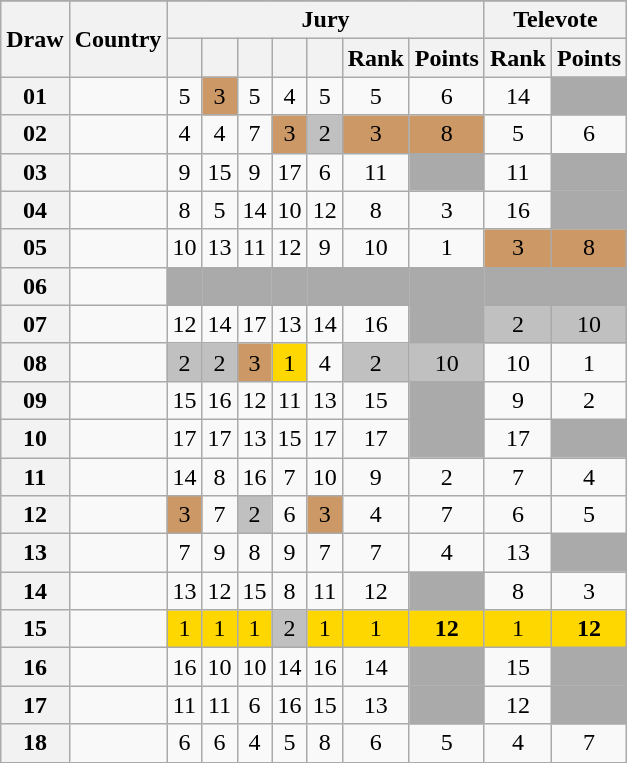<table class="sortable wikitable collapsible plainrowheaders" style="text-align:center;">
<tr>
</tr>
<tr>
<th scope="col" rowspan="2">Draw</th>
<th scope="col" rowspan="2">Country</th>
<th scope="col" colspan="7">Jury</th>
<th scope="col" colspan="2">Televote</th>
</tr>
<tr>
<th scope="col"><small></small></th>
<th scope="col"><small></small></th>
<th scope="col"><small></small></th>
<th scope="col"><small></small></th>
<th scope="col"><small></small></th>
<th scope="col">Rank</th>
<th scope="col">Points</th>
<th scope="col">Rank</th>
<th scope="col">Points</th>
</tr>
<tr>
<th scope="row" style="text-align:center;">01</th>
<td style="text-align:left;"></td>
<td>5</td>
<td style="background:#CC9966;">3</td>
<td>5</td>
<td>4</td>
<td>5</td>
<td>5</td>
<td>6</td>
<td>14</td>
<td style="background:#AAAAAA;"></td>
</tr>
<tr>
<th scope="row" style="text-align:center;">02</th>
<td style="text-align:left;"></td>
<td>4</td>
<td>4</td>
<td>7</td>
<td style="background:#CC9966;">3</td>
<td style="background:silver;">2</td>
<td style="background:#CC9966;">3</td>
<td style="background:#CC9966;">8</td>
<td>5</td>
<td>6</td>
</tr>
<tr>
<th scope="row" style="text-align:center;">03</th>
<td style="text-align:left;"></td>
<td>9</td>
<td>15</td>
<td>9</td>
<td>17</td>
<td>6</td>
<td>11</td>
<td style="background:#AAAAAA;"></td>
<td>11</td>
<td style="background:#AAAAAA;"></td>
</tr>
<tr>
<th scope="row" style="text-align:center;">04</th>
<td style="text-align:left;"></td>
<td>8</td>
<td>5</td>
<td>14</td>
<td>10</td>
<td>12</td>
<td>8</td>
<td>3</td>
<td>16</td>
<td style="background:#AAAAAA;"></td>
</tr>
<tr>
<th scope="row" style="text-align:center;">05</th>
<td style="text-align:left;"></td>
<td>10</td>
<td>13</td>
<td>11</td>
<td>12</td>
<td>9</td>
<td>10</td>
<td>1</td>
<td style="background:#CC9966;">3</td>
<td style="background:#CC9966;">8</td>
</tr>
<tr class="sortbottom">
<th scope="row" style="text-align:center;">06</th>
<td style="text-align:left;"></td>
<td style="background:#AAAAAA;"></td>
<td style="background:#AAAAAA;"></td>
<td style="background:#AAAAAA;"></td>
<td style="background:#AAAAAA;"></td>
<td style="background:#AAAAAA;"></td>
<td style="background:#AAAAAA;"></td>
<td style="background:#AAAAAA;"></td>
<td style="background:#AAAAAA;"></td>
<td style="background:#AAAAAA;"></td>
</tr>
<tr>
<th scope="row" style="text-align:center;">07</th>
<td style="text-align:left;"></td>
<td>12</td>
<td>14</td>
<td>17</td>
<td>13</td>
<td>14</td>
<td>16</td>
<td style="background:#AAAAAA;"></td>
<td style="background:silver;">2</td>
<td style="background:silver;">10</td>
</tr>
<tr>
<th scope="row" style="text-align:center;">08</th>
<td style="text-align:left;"></td>
<td style="background:silver;">2</td>
<td style="background:silver;">2</td>
<td style="background:#CC9966;">3</td>
<td style="background:gold;">1</td>
<td>4</td>
<td style="background:silver;">2</td>
<td style="background:silver;">10</td>
<td>10</td>
<td>1</td>
</tr>
<tr>
<th scope="row" style="text-align:center;">09</th>
<td style="text-align:left;"></td>
<td>15</td>
<td>16</td>
<td>12</td>
<td>11</td>
<td>13</td>
<td>15</td>
<td style="background:#AAAAAA;"></td>
<td>9</td>
<td>2</td>
</tr>
<tr>
<th scope="row" style="text-align:center;">10</th>
<td style="text-align:left;"></td>
<td>17</td>
<td>17</td>
<td>13</td>
<td>15</td>
<td>17</td>
<td>17</td>
<td style="background:#AAAAAA;"></td>
<td>17</td>
<td style="background:#AAAAAA;"></td>
</tr>
<tr>
<th scope="row" style="text-align:center;">11</th>
<td style="text-align:left;"></td>
<td>14</td>
<td>8</td>
<td>16</td>
<td>7</td>
<td>10</td>
<td>9</td>
<td>2</td>
<td>7</td>
<td>4</td>
</tr>
<tr>
<th scope="row" style="text-align:center;">12</th>
<td style="text-align:left;"></td>
<td style="background:#CC9966;">3</td>
<td>7</td>
<td style="background:silver;">2</td>
<td>6</td>
<td style="background:#CC9966;">3</td>
<td>4</td>
<td>7</td>
<td>6</td>
<td>5</td>
</tr>
<tr>
<th scope="row" style="text-align:center;">13</th>
<td style="text-align:left;"></td>
<td>7</td>
<td>9</td>
<td>8</td>
<td>9</td>
<td>7</td>
<td>7</td>
<td>4</td>
<td>13</td>
<td style="background:#AAAAAA;"></td>
</tr>
<tr>
<th scope="row" style="text-align:center;">14</th>
<td style="text-align:left;"></td>
<td>13</td>
<td>12</td>
<td>15</td>
<td>8</td>
<td>11</td>
<td>12</td>
<td style="background:#AAAAAA;"></td>
<td>8</td>
<td>3</td>
</tr>
<tr>
<th scope="row" style="text-align:center;">15</th>
<td style="text-align:left;"></td>
<td style="background:gold;">1</td>
<td style="background:gold;">1</td>
<td style="background:gold;">1</td>
<td style="background:silver;">2</td>
<td style="background:gold;">1</td>
<td style="background:gold;">1</td>
<td style="background:gold;"><strong>12</strong></td>
<td style="background:gold;">1</td>
<td style="background:gold;"><strong>12</strong></td>
</tr>
<tr>
<th scope="row" style="text-align:center;">16</th>
<td style="text-align:left;"></td>
<td>16</td>
<td>10</td>
<td>10</td>
<td>14</td>
<td>16</td>
<td>14</td>
<td style="background:#AAAAAA;"></td>
<td>15</td>
<td style="background:#AAAAAA;"></td>
</tr>
<tr>
<th scope="row" style="text-align:center;">17</th>
<td style="text-align:left;"></td>
<td>11</td>
<td>11</td>
<td>6</td>
<td>16</td>
<td>15</td>
<td>13</td>
<td style="background:#AAAAAA;"></td>
<td>12</td>
<td style="background:#AAAAAA;"></td>
</tr>
<tr>
<th scope="row" style="text-align:center;">18</th>
<td style="text-align:left;"></td>
<td>6</td>
<td>6</td>
<td>4</td>
<td>5</td>
<td>8</td>
<td>6</td>
<td>5</td>
<td>4</td>
<td>7</td>
</tr>
</table>
